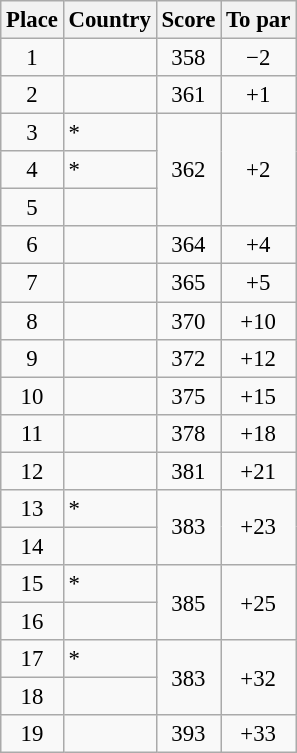<table class="wikitable" style="font-size:95%;">
<tr>
<th>Place</th>
<th>Country</th>
<th>Score</th>
<th>To par</th>
</tr>
<tr>
<td align=center>1</td>
<td></td>
<td align=center>358</td>
<td align=center>−2</td>
</tr>
<tr>
<td align=center>2</td>
<td></td>
<td align=center>361</td>
<td align=center>+1</td>
</tr>
<tr>
<td align=center>3</td>
<td> *</td>
<td rowspan=3 align=center>362</td>
<td rowspan=3 align=center>+2</td>
</tr>
<tr>
<td align=center>4</td>
<td> *</td>
</tr>
<tr>
<td align=center>5</td>
<td></td>
</tr>
<tr>
<td align=center>6</td>
<td></td>
<td align=center>364</td>
<td align=center>+4</td>
</tr>
<tr>
<td align=center>7</td>
<td></td>
<td align=center>365</td>
<td align=center>+5</td>
</tr>
<tr>
<td align=center>8</td>
<td></td>
<td align=center>370</td>
<td align=center>+10</td>
</tr>
<tr>
<td align=center>9</td>
<td></td>
<td align=center>372</td>
<td align=center>+12</td>
</tr>
<tr>
<td align=center>10</td>
<td></td>
<td align=center>375</td>
<td align=center>+15</td>
</tr>
<tr>
<td align=center>11</td>
<td></td>
<td align=center>378</td>
<td align=center>+18</td>
</tr>
<tr>
<td align=center>12</td>
<td></td>
<td align=center>381</td>
<td align=center>+21</td>
</tr>
<tr>
<td align=center>13</td>
<td> *</td>
<td rowspan=2 align=center>383</td>
<td rowspan=2 align=center>+23</td>
</tr>
<tr>
<td align=center>14</td>
<td></td>
</tr>
<tr>
<td align=center>15</td>
<td> *</td>
<td rowspan=2 align=center>385</td>
<td rowspan=2 align=center>+25</td>
</tr>
<tr>
<td align=center>16</td>
<td></td>
</tr>
<tr>
<td align=center>17</td>
<td> *</td>
<td rowspan=2 align=center>383</td>
<td rowspan=2 align=center>+32</td>
</tr>
<tr>
<td align=center>18</td>
<td></td>
</tr>
<tr>
<td align=center>19</td>
<td></td>
<td align=center>393</td>
<td align=center>+33</td>
</tr>
</table>
